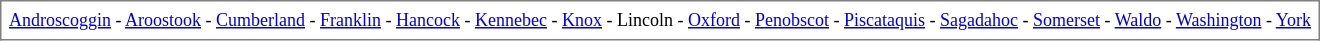<table border="1" cellspacing="0" cellpadding="5" align="center" rules="all" style="margin:1em 1em 1em 0; border-collapse:collapse; font-size:75%">
<tr>
<td><a href='#'>Androscoggin</a> - <a href='#'>Aroostook</a> - <a href='#'>Cumberland</a> - <a href='#'>Franklin</a> - <a href='#'>Hancock</a> - <a href='#'>Kennebec</a> - <a href='#'>Knox</a> - Lincoln - <a href='#'>Oxford</a> - <a href='#'>Penobscot</a> - <a href='#'>Piscataquis</a> - <a href='#'>Sagadahoc</a> - <a href='#'>Somerset</a> - <a href='#'>Waldo</a> - <a href='#'>Washington</a> - <a href='#'>York</a></td>
</tr>
</table>
